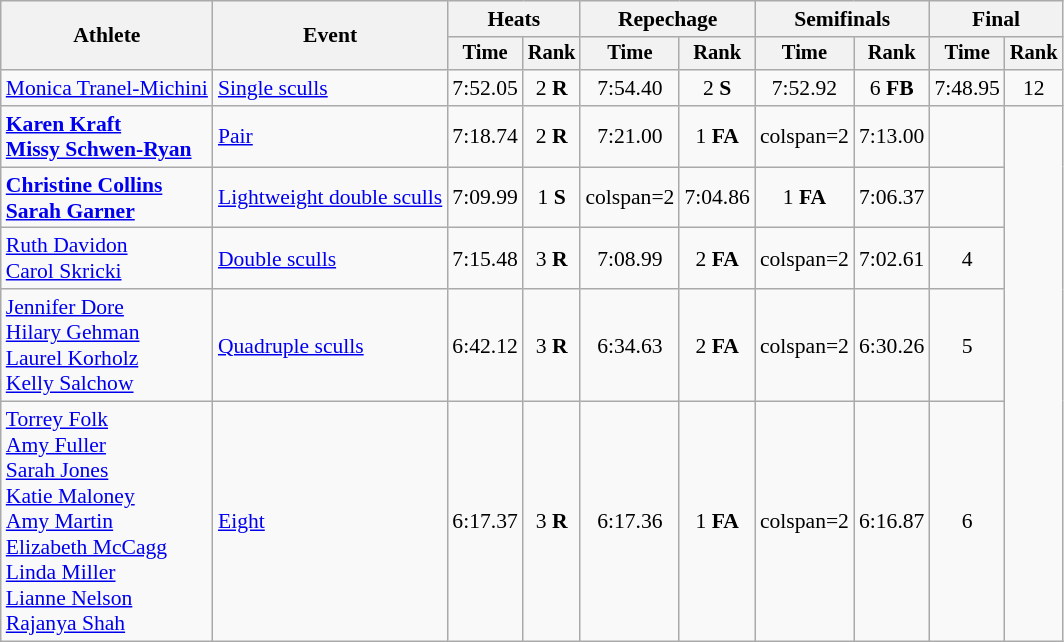<table class=wikitable style=font-size:90%;text-align:center>
<tr>
<th rowspan=2>Athlete</th>
<th rowspan=2>Event</th>
<th colspan=2>Heats</th>
<th colspan=2>Repechage</th>
<th colspan=2>Semifinals</th>
<th colspan=2>Final</th>
</tr>
<tr style=font-size:95%>
<th>Time</th>
<th>Rank</th>
<th>Time</th>
<th>Rank</th>
<th>Time</th>
<th>Rank</th>
<th>Time</th>
<th>Rank</th>
</tr>
<tr>
<td align=left><a href='#'>Monica Tranel-Michini</a></td>
<td align=left><a href='#'>Single sculls</a></td>
<td>7:52.05</td>
<td>2 <strong>R</strong></td>
<td>7:54.40</td>
<td>2 <strong>S</strong></td>
<td>7:52.92</td>
<td>6 <strong>FB</strong></td>
<td>7:48.95</td>
<td>12</td>
</tr>
<tr>
<td align=left><strong><a href='#'>Karen Kraft</a><br><a href='#'>Missy Schwen-Ryan</a></strong></td>
<td align=left><a href='#'>Pair</a></td>
<td>7:18.74</td>
<td>2 <strong>R</strong></td>
<td>7:21.00</td>
<td>1 <strong>FA</strong></td>
<td>colspan=2 </td>
<td>7:13.00</td>
<td></td>
</tr>
<tr>
<td align=left><strong><a href='#'>Christine Collins</a><br><a href='#'>Sarah Garner</a></strong></td>
<td align=left><a href='#'>Lightweight double sculls</a></td>
<td>7:09.99</td>
<td>1 <strong>S</strong></td>
<td>colspan=2 </td>
<td>7:04.86</td>
<td>1 <strong>FA</strong></td>
<td>7:06.37</td>
<td></td>
</tr>
<tr>
<td align=left><a href='#'>Ruth Davidon</a><br><a href='#'>Carol Skricki</a></td>
<td align=left><a href='#'>Double sculls</a></td>
<td>7:15.48</td>
<td>3 <strong>R</strong></td>
<td>7:08.99</td>
<td>2 <strong>FA</strong></td>
<td>colspan=2 </td>
<td>7:02.61</td>
<td>4</td>
</tr>
<tr>
<td align=left><a href='#'>Jennifer Dore</a><br><a href='#'>Hilary Gehman</a><br><a href='#'>Laurel Korholz</a><br><a href='#'>Kelly Salchow</a></td>
<td align=left><a href='#'>Quadruple sculls</a></td>
<td>6:42.12</td>
<td>3 <strong>R</strong></td>
<td>6:34.63</td>
<td>2 <strong>FA</strong></td>
<td>colspan=2 </td>
<td>6:30.26</td>
<td>5</td>
</tr>
<tr>
<td align=left><a href='#'>Torrey Folk</a><br><a href='#'>Amy Fuller</a><br><a href='#'>Sarah Jones</a><br><a href='#'>Katie Maloney</a><br><a href='#'>Amy Martin</a><br><a href='#'>Elizabeth McCagg</a><br><a href='#'>Linda Miller</a><br><a href='#'>Lianne Nelson</a><br><a href='#'>Rajanya Shah</a></td>
<td align=left><a href='#'>Eight</a></td>
<td>6:17.37</td>
<td>3 <strong>R</strong></td>
<td>6:17.36</td>
<td>1 <strong>FA</strong></td>
<td>colspan=2 </td>
<td>6:16.87</td>
<td>6</td>
</tr>
</table>
